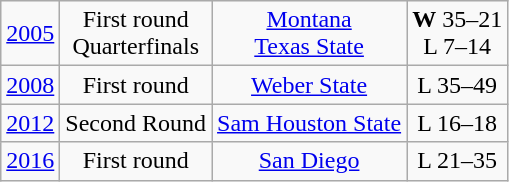<table class="wikitable">
<tr align="center">
<td><a href='#'>2005</a></td>
<td>First round<br>Quarterfinals</td>
<td><a href='#'>Montana</a><br><a href='#'>Texas State</a></td>
<td><strong>W</strong> 35–21<br>L 7–14</td>
</tr>
<tr align="center">
<td><a href='#'>2008</a></td>
<td>First round</td>
<td><a href='#'>Weber State</a></td>
<td>L 35–49</td>
</tr>
<tr align="center">
<td><a href='#'>2012</a></td>
<td>Second Round</td>
<td><a href='#'>Sam Houston State</a></td>
<td>L 16–18</td>
</tr>
<tr align="center">
<td><a href='#'>2016</a></td>
<td>First round</td>
<td><a href='#'>San Diego</a></td>
<td>L 21–35</td>
</tr>
</table>
